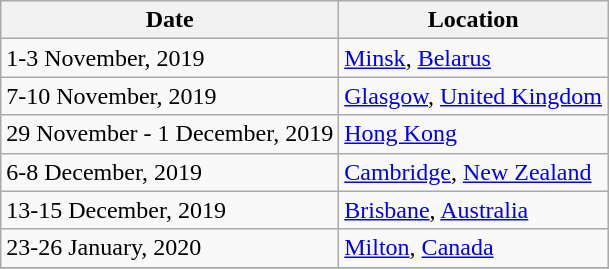<table class="wikitable">
<tr>
<th>Date</th>
<th>Location</th>
</tr>
<tr>
<td>1-3 November, 2019</td>
<td> <a href='#'>Minsk</a>, <a href='#'>Belarus</a></td>
</tr>
<tr>
<td>7-10 November, 2019</td>
<td> <a href='#'>Glasgow</a>, <a href='#'>United Kingdom</a></td>
</tr>
<tr>
<td>29 November - 1 December, 2019</td>
<td> <a href='#'>Hong Kong</a></td>
</tr>
<tr>
<td>6-8 December, 2019</td>
<td> <a href='#'>Cambridge</a>, <a href='#'>New Zealand</a></td>
</tr>
<tr>
<td>13-15 December, 2019</td>
<td> <a href='#'>Brisbane</a>, <a href='#'>Australia</a></td>
</tr>
<tr>
<td>23-26 January, 2020</td>
<td> <a href='#'>Milton</a>, <a href='#'>Canada</a></td>
</tr>
<tr>
</tr>
</table>
